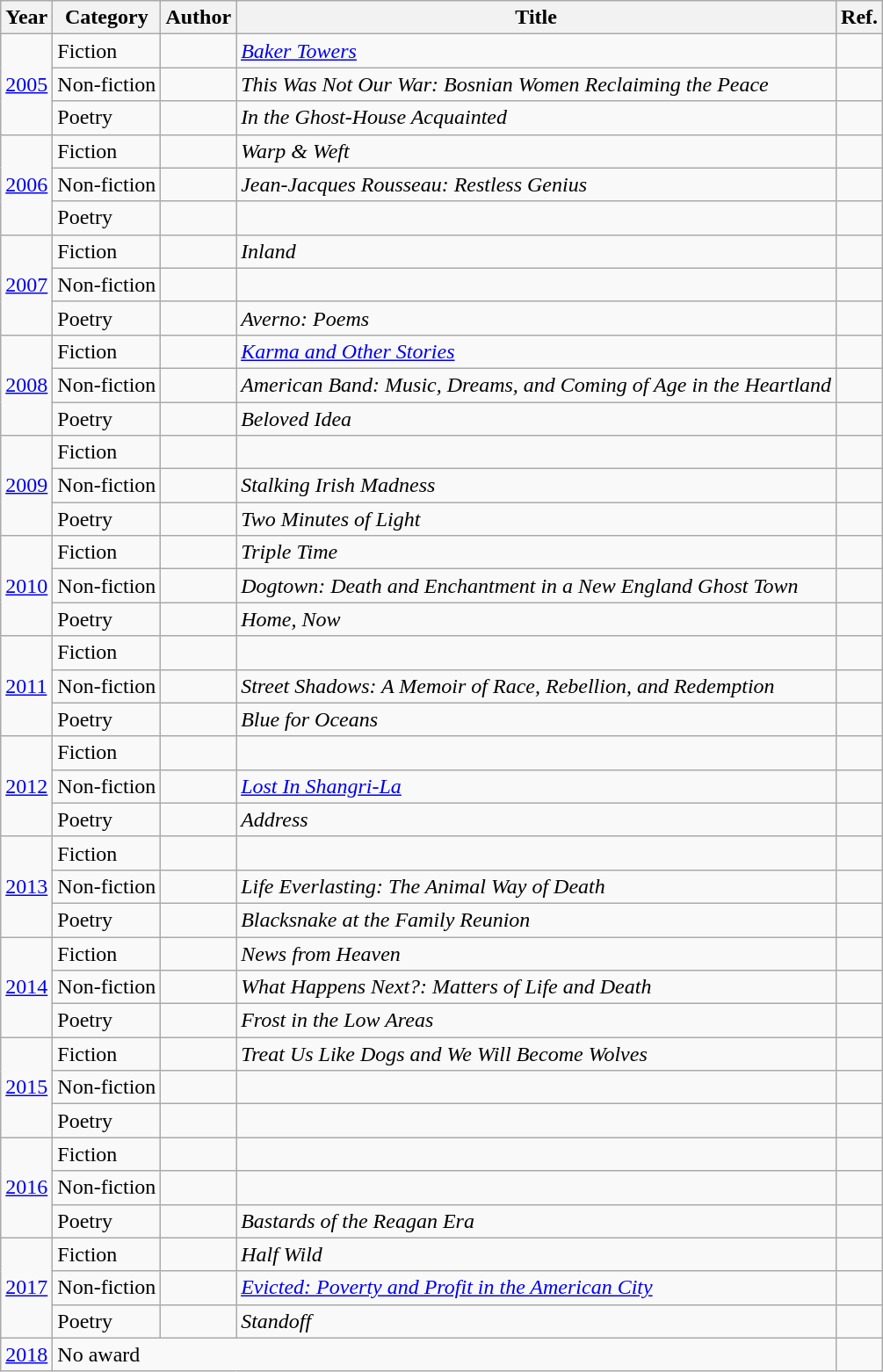<table class="wikitable sortable mw-collapsible">
<tr>
<th>Year</th>
<th>Category</th>
<th>Author</th>
<th>Title</th>
<th>Ref.</th>
</tr>
<tr>
<td rowspan="3"><a href='#'>2005</a></td>
<td>Fiction</td>
<td></td>
<td><em><a href='#'>Baker Towers</a></em></td>
<td></td>
</tr>
<tr>
<td>Non-fiction</td>
<td></td>
<td><em>This Was Not Our War: Bosnian Women Reclaiming the Peace</em></td>
<td></td>
</tr>
<tr>
<td>Poetry</td>
<td></td>
<td><em>In the Ghost-House Acquainted</em></td>
<td></td>
</tr>
<tr>
<td rowspan="3"><a href='#'>2006</a></td>
<td>Fiction</td>
<td></td>
<td><em>Warp & Weft</em></td>
<td></td>
</tr>
<tr>
<td>Non-fiction</td>
<td></td>
<td><em>Jean-Jacques Rousseau: Restless Genius</em></td>
<td></td>
</tr>
<tr>
<td>Poetry</td>
<td></td>
<td {{sortname><em></em></td>
<td></td>
</tr>
<tr>
<td rowspan="3"><a href='#'>2007</a></td>
<td>Fiction</td>
<td></td>
<td><em>Inland</em></td>
<td></td>
</tr>
<tr>
<td>Non-fiction</td>
<td></td>
<td><em></em></td>
<td></td>
</tr>
<tr>
<td>Poetry</td>
<td></td>
<td><em>Averno: Poems</em></td>
<td></td>
</tr>
<tr>
<td rowspan="3"><a href='#'>2008</a></td>
<td>Fiction</td>
<td></td>
<td><em><a href='#'>Karma and Other Stories</a></em></td>
<td></td>
</tr>
<tr>
<td>Non-fiction</td>
<td></td>
<td><em>American Band: Music, Dreams, and Coming of Age in the Heartland</em></td>
<td></td>
</tr>
<tr>
<td>Poetry</td>
<td></td>
<td><em>Beloved Idea</em></td>
<td></td>
</tr>
<tr>
<td rowspan="3"><a href='#'>2009</a></td>
<td>Fiction</td>
<td></td>
<td><em></em></td>
<td></td>
</tr>
<tr>
<td>Non-fiction</td>
<td></td>
<td><em>Stalking Irish Madness</em></td>
<td></td>
</tr>
<tr>
<td>Poetry</td>
<td></td>
<td><em>Two Minutes of Light</em></td>
<td></td>
</tr>
<tr>
<td rowspan="3"><a href='#'>2010</a></td>
<td>Fiction</td>
<td></td>
<td><em>Triple Time</em></td>
<td></td>
</tr>
<tr>
<td>Non-fiction</td>
<td></td>
<td><em>Dogtown: Death and Enchantment in a New England Ghost Town</em></td>
<td></td>
</tr>
<tr>
<td>Poetry</td>
<td></td>
<td><em>Home, Now</em></td>
<td></td>
</tr>
<tr>
<td rowspan="3"><a href='#'>2011</a></td>
<td>Fiction</td>
<td></td>
<td><em></em></td>
<td></td>
</tr>
<tr>
<td>Non-fiction</td>
<td></td>
<td><em>Street Shadows: A Memoir of Race, Rebellion, and Redemption</em></td>
<td></td>
</tr>
<tr>
<td>Poetry</td>
<td></td>
<td><em>Blue for Oceans</em></td>
<td></td>
</tr>
<tr>
<td rowspan="3"><a href='#'>2012</a></td>
<td>Fiction</td>
<td></td>
<td><em></em></td>
<td></td>
</tr>
<tr>
<td>Non-fiction</td>
<td></td>
<td><em><a href='#'>Lost In Shangri-La</a></em></td>
<td></td>
</tr>
<tr>
<td>Poetry</td>
<td></td>
<td><em>Address</em></td>
<td></td>
</tr>
<tr>
<td rowspan="3"><a href='#'>2013</a></td>
<td>Fiction</td>
<td></td>
<td><em></em></td>
<td></td>
</tr>
<tr>
<td>Non-fiction</td>
<td></td>
<td><em>Life Everlasting: The Animal Way of Death</em></td>
<td></td>
</tr>
<tr>
<td>Poetry</td>
<td></td>
<td><em>Blacksnake at the Family Reunion</em></td>
<td></td>
</tr>
<tr>
<td rowspan="3"><a href='#'>2014</a></td>
<td>Fiction</td>
<td></td>
<td><em>News from Heaven</em></td>
<td></td>
</tr>
<tr>
<td>Non-fiction</td>
<td></td>
<td><em>What Happens Next?: Matters of Life and Death</em></td>
<td></td>
</tr>
<tr>
<td>Poetry</td>
<td></td>
<td><em>Frost in the Low Areas</em></td>
<td></td>
</tr>
<tr>
<td rowspan="3"><a href='#'>2015</a></td>
<td>Fiction</td>
<td></td>
<td><em>Treat Us Like Dogs and We Will Become Wolves</em></td>
<td></td>
</tr>
<tr>
<td>Non-fiction</td>
<td></td>
<td><em></em></td>
<td></td>
</tr>
<tr>
<td>Poetry</td>
<td></td>
<td><em></em></td>
<td></td>
</tr>
<tr>
<td rowspan="3"><a href='#'>2016</a></td>
<td>Fiction</td>
<td></td>
<td><em></em></td>
<td></td>
</tr>
<tr>
<td>Non-fiction</td>
<td></td>
<td><em></em></td>
<td></td>
</tr>
<tr>
<td>Poetry</td>
<td></td>
<td><em>Bastards of the Reagan Era</em></td>
<td></td>
</tr>
<tr>
<td rowspan="3"><a href='#'>2017</a></td>
<td>Fiction</td>
<td></td>
<td><em>Half Wild</em></td>
<td></td>
</tr>
<tr>
<td>Non-fiction</td>
<td></td>
<td><em><a href='#'>Evicted: Poverty and Profit in the American City</a></em></td>
<td></td>
</tr>
<tr>
<td>Poetry</td>
<td></td>
<td><em>Standoff</em></td>
<td></td>
</tr>
<tr>
<td><a href='#'>2018</a></td>
<td colspan="3">No award</td>
<td></td>
</tr>
</table>
